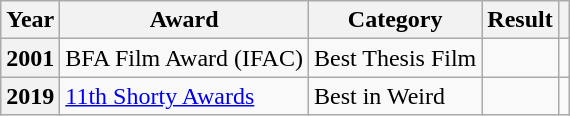<table class="wikitable plainrowheaders">
<tr>
<th scope="col">Year</th>
<th scope="col">Award</th>
<th scope="col">Category</th>
<th scope="col">Result</th>
<th class="unsortable" scope="col"></th>
</tr>
<tr>
<th scope="row">2001</th>
<td>BFA Film Award (IFAC)</td>
<td>Best Thesis Film</td>
<td></td>
<td style="text-align: center;"></td>
</tr>
<tr>
<th scope="row">2019</th>
<td><a href='#'>11th Shorty Awards</a></td>
<td>Best in Weird</td>
<td></td>
<td style="text-align: center;"></td>
</tr>
</table>
